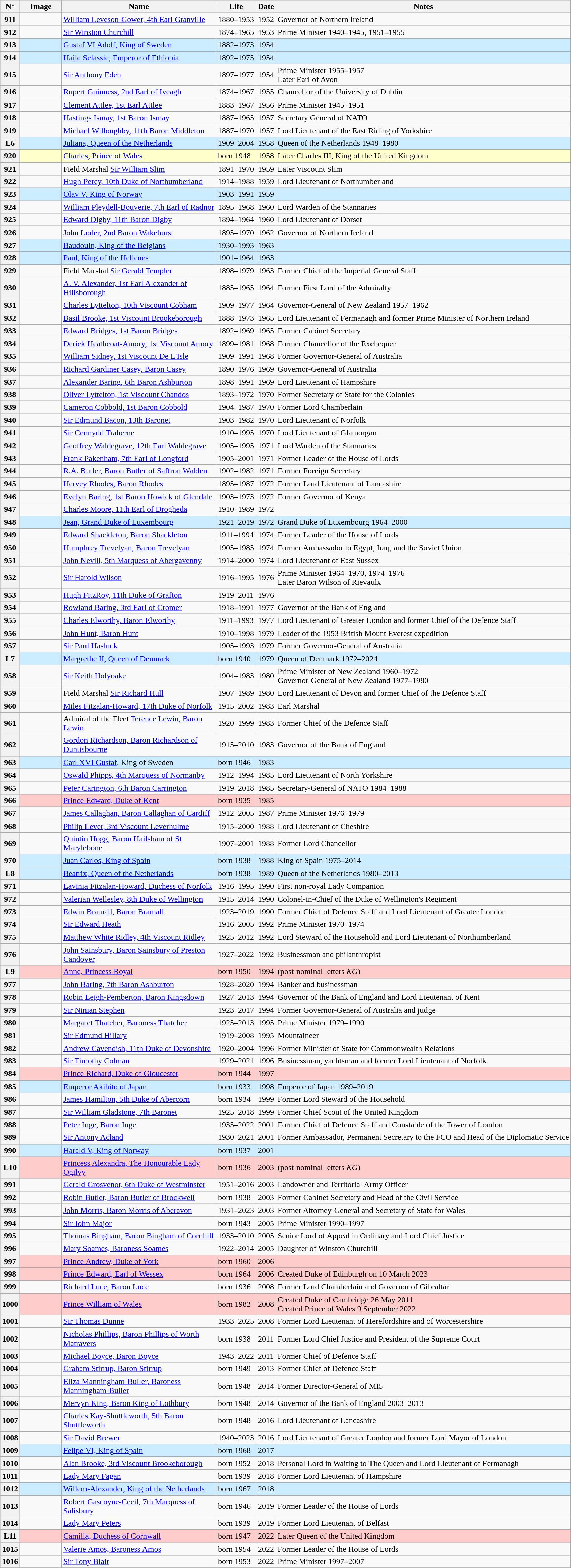<table class="wikitable">
<tr>
<th>N°</th>
<th style="width: 75px;">Image</th>
<th style="width: 300px;">Name</th>
<th>Life</th>
<th>Date</th>
<th>Notes</th>
</tr>
<tr id="Elizabeth II">
<th>911</th>
<td></td>
<td><a href='#'>William Leveson-Gower, 4th Earl Granville</a></td>
<td>1880–1953</td>
<td>1952</td>
<td>Governor of Northern Ireland</td>
</tr>
<tr>
<th>912</th>
<td></td>
<td><a href='#'>Sir Winston Churchill</a></td>
<td>1874–1965</td>
<td>1953</td>
<td>Prime Minister 1940–1945, 1951–1955</td>
</tr>
<tr bgcolor="#CCECFF">
<th>913</th>
<td></td>
<td><a href='#'>Gustaf VI Adolf, King of Sweden</a></td>
<td>1882–1973</td>
<td>1954</td>
<td></td>
</tr>
<tr bgcolor="#CCECFF">
<th>914</th>
<td></td>
<td><a href='#'>Haile Selassie, Emperor of Ethiopia</a></td>
<td>1892–1975</td>
<td>1954</td>
<td></td>
</tr>
<tr>
<th>915</th>
<td></td>
<td><a href='#'>Sir Anthony Eden</a></td>
<td>1897–1977</td>
<td>1954</td>
<td>Prime Minister 1955–1957<br>Later Earl of Avon</td>
</tr>
<tr>
<th>916</th>
<td></td>
<td><a href='#'>Rupert Guinness, 2nd Earl of Iveagh</a></td>
<td>1874–1967</td>
<td>1955</td>
<td>Chancellor of the University of Dublin</td>
</tr>
<tr>
<th>917</th>
<td></td>
<td><a href='#'>Clement Attlee, 1st Earl Attlee</a></td>
<td>1883–1967</td>
<td>1956</td>
<td>Prime Minister 1945–1951</td>
</tr>
<tr>
<th>918</th>
<td></td>
<td><a href='#'>Hastings Ismay, 1st Baron Ismay</a></td>
<td>1887–1965</td>
<td>1957</td>
<td>Secretary General of NATO</td>
</tr>
<tr>
<th>919</th>
<td></td>
<td><a href='#'>Michael Willoughby, 11th Baron Middleton</a></td>
<td>1887–1970</td>
<td>1957</td>
<td>Lord Lieutenant of the East Riding of Yorkshire</td>
</tr>
<tr bgcolor="#CCECFF">
<th>L6</th>
<td></td>
<td><a href='#'>Juliana, Queen of the Netherlands</a></td>
<td>1909–2004</td>
<td>1958</td>
<td>Queen of the Netherlands 1948–1980</td>
</tr>
<tr bgcolor="#FFFFCC">
<th>920</th>
<td></td>
<td><a href='#'>Charles, Prince of Wales</a></td>
<td>born 1948</td>
<td>1958</td>
<td>Later Charles III, King of the United Kingdom</td>
</tr>
<tr>
<th>921</th>
<td></td>
<td>Field Marshal <a href='#'>Sir William Slim</a></td>
<td>1891–1970</td>
<td>1959</td>
<td>Later Viscount Slim</td>
</tr>
<tr>
<th>922</th>
<td></td>
<td><a href='#'>Hugh Percy, 10th Duke of Northumberland</a></td>
<td>1914–1988</td>
<td>1959</td>
<td>Lord Lieutenant of Northumberland</td>
</tr>
<tr bgcolor="#CCECFF">
<th>923</th>
<td></td>
<td><a href='#'>Olav V, King of Norway</a></td>
<td>1903–1991</td>
<td>1959</td>
<td></td>
</tr>
<tr>
<th>924</th>
<td></td>
<td><a href='#'>William Pleydell-Bouverie, 7th Earl of Radnor</a></td>
<td>1895–1968</td>
<td>1960</td>
<td>Lord Warden of the Stannaries</td>
</tr>
<tr>
<th>925</th>
<td></td>
<td><a href='#'>Edward Digby, 11th Baron Digby</a></td>
<td>1894–1964</td>
<td>1960</td>
<td>Lord Lieutenant of Dorset</td>
</tr>
<tr>
<th>926</th>
<td></td>
<td><a href='#'>John Loder, 2nd Baron Wakehurst</a></td>
<td>1895–1970</td>
<td>1962</td>
<td>Governor of Northern Ireland</td>
</tr>
<tr bgcolor="#CCECFF">
<th>927</th>
<td></td>
<td><a href='#'>Baudouin, King of the Belgians</a></td>
<td>1930–1993</td>
<td>1963</td>
<td></td>
</tr>
<tr bgcolor="#CCECFF">
<th>928</th>
<td></td>
<td><a href='#'>Paul, King of the Hellenes</a></td>
<td>1901–1964</td>
<td>1963</td>
<td></td>
</tr>
<tr>
<th>929</th>
<td></td>
<td>Field Marshal <a href='#'>Sir Gerald Templer</a></td>
<td>1898–1979</td>
<td>1963</td>
<td>Former Chief of the Imperial General Staff</td>
</tr>
<tr>
<th>930</th>
<td></td>
<td><a href='#'>A. V. Alexander, 1st Earl Alexander of Hillsborough</a></td>
<td>1885–1965</td>
<td>1964</td>
<td>Former First Lord of the Admiralty</td>
</tr>
<tr>
<th>931</th>
<td></td>
<td><a href='#'>Charles Lyttelton, 10th Viscount Cobham</a></td>
<td>1909–1977</td>
<td>1964</td>
<td>Governor-General of New Zealand 1957–1962</td>
</tr>
<tr>
<th>932</th>
<td></td>
<td><a href='#'>Basil Brooke, 1st Viscount Brookeborough</a></td>
<td>1888–1973</td>
<td>1965</td>
<td>Lord Lieutenant of Fermanagh and former Prime Minister of Northern Ireland</td>
</tr>
<tr>
<th>933</th>
<td></td>
<td><a href='#'>Edward Bridges, 1st Baron Bridges</a></td>
<td>1892–1969</td>
<td>1965</td>
<td>Former Cabinet Secretary</td>
</tr>
<tr>
<th>934</th>
<td></td>
<td><a href='#'>Derick Heathcoat-Amory, 1st Viscount Amory</a></td>
<td>1899–1981</td>
<td>1968</td>
<td>Former Chancellor of the Exchequer</td>
</tr>
<tr>
<th>935</th>
<td></td>
<td><a href='#'>William Sidney, 1st Viscount De L'Isle</a></td>
<td>1909–1991</td>
<td>1968</td>
<td>Former Governor-General of Australia</td>
</tr>
<tr>
<th>936</th>
<td></td>
<td><a href='#'>Richard Gardiner Casey, Baron Casey</a></td>
<td>1890–1976</td>
<td>1969</td>
<td>Governor-General of Australia</td>
</tr>
<tr>
<th>937</th>
<td></td>
<td><a href='#'>Alexander Baring, 6th Baron Ashburton</a></td>
<td>1898–1991</td>
<td>1969</td>
<td>Lord Lieutenant of Hampshire</td>
</tr>
<tr>
<th>938</th>
<td></td>
<td><a href='#'>Oliver Lyttelton, 1st Viscount Chandos</a></td>
<td>1893–1972</td>
<td>1970</td>
<td>Former Secretary of State for the Colonies</td>
</tr>
<tr>
<th>939</th>
<td></td>
<td><a href='#'>Cameron Cobbold, 1st Baron Cobbold</a></td>
<td>1904–1987</td>
<td>1970</td>
<td>Former Lord Chamberlain</td>
</tr>
<tr>
<th>940</th>
<td></td>
<td><a href='#'>Sir Edmund Bacon, 13th Baronet</a></td>
<td>1903–1982</td>
<td>1970</td>
<td>Lord Lieutenant of Norfolk</td>
</tr>
<tr>
<th>941</th>
<td></td>
<td><a href='#'>Sir Cennydd Traherne</a></td>
<td>1910–1995</td>
<td>1970</td>
<td>Lord Lieutenant of Glamorgan</td>
</tr>
<tr>
<th>942</th>
<td></td>
<td><a href='#'>Geoffrey Waldegrave, 12th Earl Waldegrave</a></td>
<td>1905–1995</td>
<td>1971</td>
<td>Lord Warden of the Stannaries</td>
</tr>
<tr>
<th>943</th>
<td></td>
<td><a href='#'>Frank Pakenham, 7th Earl of Longford</a></td>
<td>1905–2001</td>
<td>1971</td>
<td>Former Leader of the House of Lords</td>
</tr>
<tr>
<th>944</th>
<td></td>
<td><a href='#'>R.A. Butler, Baron Butler of Saffron Walden</a></td>
<td>1902–1982</td>
<td>1971</td>
<td>Former Foreign Secretary</td>
</tr>
<tr>
<th>945</th>
<td></td>
<td><a href='#'>Hervey Rhodes, Baron Rhodes</a></td>
<td>1895–1987</td>
<td>1972</td>
<td>Former Lord Lieutenant of Lancashire</td>
</tr>
<tr>
<th>946</th>
<td></td>
<td><a href='#'>Evelyn Baring, 1st Baron Howick of Glendale</a></td>
<td>1903–1973</td>
<td>1972</td>
<td>Former Governor of Kenya</td>
</tr>
<tr>
<th>947</th>
<td></td>
<td><a href='#'>Charles Moore, 11th Earl of Drogheda</a></td>
<td>1910–1989</td>
<td>1972</td>
<td></td>
</tr>
<tr bgcolor="#CCECFF">
<th>948</th>
<td></td>
<td><a href='#'>Jean, Grand Duke of Luxembourg</a></td>
<td>1921–2019</td>
<td>1972</td>
<td>Grand Duke of Luxembourg 1964–2000</td>
</tr>
<tr>
<th>949</th>
<td></td>
<td><a href='#'>Edward Shackleton, Baron Shackleton</a></td>
<td>1911–1994</td>
<td>1974</td>
<td>Former Leader of the House of Lords</td>
</tr>
<tr>
<th>950</th>
<td></td>
<td><a href='#'>Humphrey Trevelyan, Baron Trevelyan</a></td>
<td>1905–1985</td>
<td>1974</td>
<td>Former Ambassador to Egypt, Iraq, and the Soviet Union</td>
</tr>
<tr>
<th>951</th>
<td></td>
<td><a href='#'>John Nevill, 5th Marquess of Abergavenny</a></td>
<td>1914–2000</td>
<td>1974</td>
<td>Lord Lieutenant of East Sussex</td>
</tr>
<tr>
<th>952</th>
<td></td>
<td><a href='#'>Sir Harold Wilson</a></td>
<td>1916–1995</td>
<td>1976</td>
<td>Prime Minister 1964–1970, 1974–1976<br>Later Baron Wilson of Rievaulx</td>
</tr>
<tr>
<th>953</th>
<td></td>
<td><a href='#'>Hugh FitzRoy, 11th Duke of Grafton</a></td>
<td>1919–2011</td>
<td>1976</td>
<td></td>
</tr>
<tr>
<th>954</th>
<td></td>
<td><a href='#'>Rowland Baring, 3rd Earl of Cromer</a></td>
<td>1918–1991</td>
<td>1977</td>
<td>Governor of the Bank of England</td>
</tr>
<tr>
<th>955</th>
<td></td>
<td><a href='#'>Charles Elworthy, Baron Elworthy</a></td>
<td>1911–1993</td>
<td>1977</td>
<td>Lord Lieutenant of Greater London and former Chief of the Defence Staff</td>
</tr>
<tr>
<th>956</th>
<td></td>
<td><a href='#'>John Hunt, Baron Hunt</a></td>
<td>1910–1998</td>
<td>1979</td>
<td>Leader of the 1953 British Mount Everest expedition</td>
</tr>
<tr>
<th>957</th>
<td></td>
<td><a href='#'>Sir Paul Hasluck</a></td>
<td>1905–1993</td>
<td>1979</td>
<td>Former Governor-General of Australia</td>
</tr>
<tr bgcolor="#CCECFF">
<th>L7</th>
<td></td>
<td><a href='#'>Margrethe II, Queen of Denmark</a></td>
<td>born 1940</td>
<td>1979</td>
<td>Queen of Denmark 1972–2024</td>
</tr>
<tr>
<th>958</th>
<td></td>
<td><a href='#'>Sir Keith Holyoake</a></td>
<td>1904–1983</td>
<td>1980</td>
<td>Prime Minister of New Zealand 1960–1972<br>Governor-General of New Zealand 1977–1980</td>
</tr>
<tr>
<th>959</th>
<td></td>
<td>Field Marshal <a href='#'>Sir Richard Hull</a></td>
<td>1907–1989</td>
<td>1980</td>
<td>Lord Lieutenant of Devon and former Chief of the Defence Staff</td>
</tr>
<tr>
<th>960</th>
<td></td>
<td><a href='#'>Miles Fitzalan-Howard, 17th Duke of Norfolk</a></td>
<td>1915–2002</td>
<td>1983</td>
<td>Earl Marshal</td>
</tr>
<tr>
<th>961</th>
<td></td>
<td>Admiral of the Fleet <a href='#'>Terence Lewin, Baron Lewin</a></td>
<td>1920–1999</td>
<td>1983</td>
<td>Former Chief of the Defence Staff</td>
</tr>
<tr>
<th>962</th>
<td></td>
<td><a href='#'>Gordon Richardson, Baron Richardson of Duntisbourne</a></td>
<td>1915–2010</td>
<td>1983</td>
<td>Governor of the Bank of England</td>
</tr>
<tr bgcolor="#CCECFF">
<th>963</th>
<td></td>
<td><a href='#'>Carl XVI Gustaf</a>, King of Sweden</td>
<td>born 1946</td>
<td>1983</td>
<td></td>
</tr>
<tr>
<th>964</th>
<td></td>
<td><a href='#'>Oswald Phipps, 4th Marquess of Normanby</a></td>
<td>1912–1994</td>
<td>1985</td>
<td>Lord Lieutenant of North Yorkshire</td>
</tr>
<tr>
<th>965</th>
<td></td>
<td><a href='#'>Peter Carington, 6th Baron Carrington</a></td>
<td>1919–2018</td>
<td>1985</td>
<td>Secretary-General of NATO 1984–1988</td>
</tr>
<tr bgcolor="#FFCCCC">
<th>966</th>
<td></td>
<td><a href='#'>Prince Edward, Duke of Kent</a></td>
<td>born 1935</td>
<td>1985</td>
<td></td>
</tr>
<tr>
<th>967</th>
<td></td>
<td><a href='#'>James Callaghan, Baron Callaghan of Cardiff</a></td>
<td>1912–2005</td>
<td>1987</td>
<td>Prime Minister 1976–1979</td>
</tr>
<tr>
<th>968</th>
<td></td>
<td><a href='#'>Philip Lever, 3rd Viscount Leverhulme</a></td>
<td>1915–2000</td>
<td>1988</td>
<td>Lord Lieutenant of Cheshire</td>
</tr>
<tr>
<th>969</th>
<td></td>
<td><a href='#'>Quintin Hogg, Baron Hailsham of St Marylebone</a></td>
<td>1907–2001</td>
<td>1988</td>
<td>Former Lord Chancellor</td>
</tr>
<tr bgcolor="#CCECFF">
<th>970</th>
<td></td>
<td><a href='#'>Juan Carlos, King of Spain</a></td>
<td>born 1938</td>
<td>1988</td>
<td>King of Spain 1975–2014</td>
</tr>
<tr bgcolor="#CCECFF">
<th>L8</th>
<td></td>
<td><a href='#'>Beatrix, Queen of the Netherlands</a></td>
<td>born 1938</td>
<td>1989</td>
<td>Queen of the Netherlands 1980–2013</td>
</tr>
<tr>
<th>971</th>
<td></td>
<td><a href='#'>Lavinia Fitzalan-Howard, Duchess of Norfolk</a></td>
<td>1916–1995</td>
<td>1990</td>
<td>First non-royal Lady Companion</td>
</tr>
<tr>
<th>972</th>
<td></td>
<td><a href='#'>Valerian Wellesley, 8th Duke of Wellington</a></td>
<td>1915–2014</td>
<td>1990</td>
<td>Colonel-in-Chief of the Duke of Wellington's Regiment</td>
</tr>
<tr>
<th>973</th>
<td></td>
<td><a href='#'>Edwin Bramall, Baron Bramall</a></td>
<td>1923–2019</td>
<td>1990</td>
<td>Former Chief of Defence Staff and Lord Lieutenant of Greater London</td>
</tr>
<tr>
<th>974</th>
<td></td>
<td><a href='#'>Sir Edward Heath</a></td>
<td>1916–2005</td>
<td>1992</td>
<td>Prime Minister 1970–1974</td>
</tr>
<tr>
<th>975</th>
<td></td>
<td><a href='#'>Matthew White Ridley, 4th Viscount Ridley</a></td>
<td>1925–2012</td>
<td>1992</td>
<td>Lord Steward of the Household and Lord Lieutenant of Northumberland</td>
</tr>
<tr>
<th>976</th>
<td></td>
<td><a href='#'>John Sainsbury, Baron Sainsbury of Preston Candover</a></td>
<td>1927–2022</td>
<td>1992</td>
<td>Businessman and philanthropist</td>
</tr>
<tr bgcolor="#FFCCCC">
<th>L9</th>
<td></td>
<td><a href='#'>Anne, Princess Royal</a></td>
<td>born 1950</td>
<td>1994</td>
<td>(post-nominal letters <em>KG</em>)</td>
</tr>
<tr>
<th>977</th>
<td></td>
<td><a href='#'>John Baring, 7th Baron Ashburton</a></td>
<td>1928–2020</td>
<td>1994</td>
<td>Banker and businessman</td>
</tr>
<tr>
<th>978</th>
<td></td>
<td><a href='#'>Robin Leigh-Pemberton, Baron Kingsdown</a></td>
<td>1927–2013</td>
<td>1994</td>
<td>Governor of the Bank of England and Lord Lieutenant of Kent</td>
</tr>
<tr>
<th>979</th>
<td></td>
<td><a href='#'>Sir Ninian Stephen</a></td>
<td>1923–2017</td>
<td>1994</td>
<td>Former Governor-General of Australia and judge</td>
</tr>
<tr>
<th>980</th>
<td></td>
<td><a href='#'>Margaret Thatcher, Baroness Thatcher</a></td>
<td>1925–2013</td>
<td>1995</td>
<td>Prime Minister 1979–1990</td>
</tr>
<tr>
<th>981</th>
<td></td>
<td><a href='#'>Sir Edmund Hillary</a></td>
<td>1919–2008</td>
<td>1995</td>
<td>Mountaineer</td>
</tr>
<tr>
<th>982</th>
<td></td>
<td><a href='#'>Andrew Cavendish, 11th Duke of Devonshire</a></td>
<td>1920–2004</td>
<td>1996</td>
<td>Former Minister of State for Commonwealth Relations</td>
</tr>
<tr>
<th>983</th>
<td></td>
<td><a href='#'>Sir Timothy Colman</a></td>
<td>1929–2021</td>
<td>1996</td>
<td>Businessman, yachtsman and former Lord Lieutenant of Norfolk</td>
</tr>
<tr bgcolor="#FFCCCC">
<th>984</th>
<td></td>
<td><a href='#'>Prince Richard, Duke of Gloucester</a></td>
<td>born 1944</td>
<td>1997</td>
<td></td>
</tr>
<tr bgcolor="#CCECFF">
<th>985</th>
<td></td>
<td><a href='#'>Emperor Akihito of Japan</a></td>
<td>born 1933</td>
<td>1998</td>
<td>Emperor of Japan 1989–2019</td>
</tr>
<tr>
<th>986</th>
<td></td>
<td><a href='#'>James Hamilton, 5th Duke of Abercorn</a></td>
<td>born 1934</td>
<td>1999</td>
<td>Former Lord Steward of the Household</td>
</tr>
<tr>
<th>987</th>
<td></td>
<td><a href='#'>Sir William Gladstone, 7th Baronet</a></td>
<td>1925–2018</td>
<td>1999</td>
<td>Former Chief Scout of the United Kingdom</td>
</tr>
<tr>
<th>988</th>
<td></td>
<td><a href='#'>Peter Inge, Baron Inge</a></td>
<td>1935–2022</td>
<td>2001</td>
<td>Former Chief of Defence Staff and Constable of the Tower of London</td>
</tr>
<tr>
<th>989</th>
<td></td>
<td><a href='#'>Sir Antony Acland</a></td>
<td>1930–2021</td>
<td>2001</td>
<td>Former Ambassador, Permanent Secretary to the FCO and Head of the Diplomatic Service</td>
</tr>
<tr bgcolor="#CCECFF">
<th>990</th>
<td></td>
<td><a href='#'>Harald V, King of Norway</a></td>
<td>born 1937</td>
<td>2001</td>
<td></td>
</tr>
<tr bgcolor="#FFCCCC">
<th>L10</th>
<td></td>
<td><a href='#'>Princess Alexandra, The Honourable Lady Ogilvy</a></td>
<td>born 1936</td>
<td>2003</td>
<td>(post-nominal letters <em>KG</em>)</td>
</tr>
<tr>
<th>991</th>
<td></td>
<td><a href='#'>Gerald Grosvenor, 6th Duke of Westminster</a></td>
<td>1951–2016</td>
<td>2003</td>
<td>Landowner and Territorial Army Officer</td>
</tr>
<tr>
<th>992</th>
<td></td>
<td><a href='#'>Robin Butler, Baron Butler of Brockwell</a></td>
<td>born 1938</td>
<td>2003</td>
<td>Former Cabinet Secretary and Head of the Civil Service</td>
</tr>
<tr>
<th>993</th>
<td></td>
<td><a href='#'>John Morris, Baron Morris of Aberavon</a></td>
<td>1931–2023</td>
<td>2003</td>
<td>Former Attorney-General and Secretary of State for Wales</td>
</tr>
<tr>
<th>994</th>
<td></td>
<td><a href='#'>Sir John Major</a></td>
<td>born 1943</td>
<td>2005</td>
<td>Prime Minister 1990–1997</td>
</tr>
<tr>
<th>995</th>
<td></td>
<td><a href='#'>Thomas Bingham, Baron Bingham of Cornhill</a></td>
<td>1933–2010</td>
<td>2005</td>
<td>Senior Lord of Appeal in Ordinary and Lord Chief Justice</td>
</tr>
<tr>
<th>996</th>
<td></td>
<td><a href='#'>Mary Soames, Baroness Soames</a></td>
<td>1922–2014</td>
<td>2005</td>
<td>Daughter of Winston Churchill</td>
</tr>
<tr bgcolor="#FFCCCC">
<th>997</th>
<td></td>
<td><a href='#'>Prince Andrew, Duke of York</a></td>
<td>born 1960</td>
<td>2006</td>
<td></td>
</tr>
<tr bgcolor="#FFCCCC">
<th>998</th>
<td></td>
<td><a href='#'>Prince Edward, Earl of Wessex</a></td>
<td>born 1964</td>
<td>2006</td>
<td>Created Duke of Edinburgh on 10 March 2023</td>
</tr>
<tr>
<th>999</th>
<td></td>
<td><a href='#'>Richard Luce, Baron Luce</a></td>
<td>born 1936</td>
<td>2008</td>
<td>Former Lord Chamberlain and Governor of Gibraltar</td>
</tr>
<tr bgcolor="#FFCCCC">
<th>1000</th>
<td></td>
<td><a href='#'>Prince William of Wales</a></td>
<td>born 1982</td>
<td>2008</td>
<td>Created Duke of Cambridge 26 May 2011<br>Created Prince of Wales 9 September 2022</td>
</tr>
<tr>
<th>1001</th>
<td></td>
<td><a href='#'>Sir Thomas Dunne</a></td>
<td>1933–2025</td>
<td>2008</td>
<td>Former Lord Lieutenant of Herefordshire and of Worcestershire</td>
</tr>
<tr>
<th>1002</th>
<td></td>
<td><a href='#'>Nicholas Phillips, Baron Phillips of Worth Matravers</a></td>
<td>born 1938</td>
<td>2011</td>
<td>Former Lord Chief Justice and President of the Supreme Court</td>
</tr>
<tr>
<th>1003</th>
<td></td>
<td><a href='#'>Michael Boyce, Baron Boyce</a></td>
<td>1943–2022</td>
<td>2011</td>
<td>Former Chief of Defence Staff</td>
</tr>
<tr>
<th>1004</th>
<td></td>
<td><a href='#'>Graham Stirrup, Baron Stirrup</a></td>
<td>born 1949</td>
<td>2013</td>
<td>Former Chief of Defence Staff</td>
</tr>
<tr>
<th>1005</th>
<td></td>
<td><a href='#'>Eliza Manningham-Buller, Baroness Manningham-Buller</a></td>
<td>born 1948</td>
<td>2014</td>
<td>Former Director-General of MI5</td>
</tr>
<tr>
<th>1006</th>
<td></td>
<td><a href='#'>Mervyn King, Baron King of Lothbury</a></td>
<td>born 1948</td>
<td>2014</td>
<td>Governor of the Bank of England 2003–2013</td>
</tr>
<tr>
<th>1007</th>
<td></td>
<td><a href='#'>Charles Kay-Shuttleworth, 5th Baron Shuttleworth</a></td>
<td>born 1948</td>
<td>2016</td>
<td>Lord Lieutenant of Lancashire</td>
</tr>
<tr>
<th>1008</th>
<td></td>
<td><a href='#'>Sir David Brewer</a></td>
<td>1940–2023</td>
<td>2016</td>
<td>Lord Lieutenant of Greater London and former Lord Mayor of London</td>
</tr>
<tr bgcolor="#CCECFF">
<th>1009</th>
<td></td>
<td><a href='#'>Felipe VI, King of Spain</a></td>
<td>born 1968</td>
<td>2017</td>
<td></td>
</tr>
<tr>
<th>1010</th>
<td></td>
<td><a href='#'>Alan Brooke, 3rd Viscount Brookeborough</a></td>
<td>born 1952</td>
<td>2018</td>
<td>Personal Lord in Waiting to The Queen and Lord Lieutenant of Fermanagh</td>
</tr>
<tr>
<th>1011</th>
<td></td>
<td><a href='#'>Lady Mary Fagan</a></td>
<td>born 1939</td>
<td>2018</td>
<td>Former Lord Lieutenant of Hampshire</td>
</tr>
<tr>
</tr>
<tr bgcolor="#CCECFF">
<th>1012</th>
<td></td>
<td><a href='#'>Willem-Alexander, King of the Netherlands</a></td>
<td>born 1967</td>
<td>2018</td>
<td></td>
</tr>
<tr>
<th>1013</th>
<td></td>
<td><a href='#'>Robert Gascoyne-Cecil, 7th Marquess of Salisbury</a></td>
<td>born 1946</td>
<td>2019</td>
<td>Former Leader of the House of Lords</td>
</tr>
<tr>
<th>1014</th>
<td></td>
<td><a href='#'>Lady Mary Peters</a></td>
<td>born 1939</td>
<td>2019</td>
<td>Former Lord Lieutenant of Belfast</td>
</tr>
<tr>
</tr>
<tr bgcolor="#FFCCCC">
<th>L11</th>
<td></td>
<td><a href='#'>Camilla, Duchess of Cornwall</a></td>
<td>born 1947</td>
<td>2022</td>
<td>Later Queen of the United Kingdom</td>
</tr>
<tr>
<th>1015</th>
<td></td>
<td><a href='#'>Valerie Amos, Baroness Amos</a></td>
<td>born 1954</td>
<td>2022</td>
<td>Former Leader of the House of Lords</td>
</tr>
<tr>
<th>1016</th>
<td></td>
<td><a href='#'>Sir Tony Blair</a></td>
<td>born 1953</td>
<td>2022</td>
<td>Prime Minister 1997–2007</td>
</tr>
<tr>
</tr>
</table>
